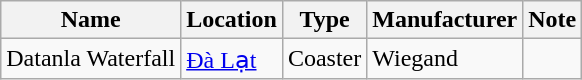<table class="wikitable sortable">
<tr>
<th>Name</th>
<th>Location</th>
<th>Type</th>
<th>Manufacturer</th>
<th>Note</th>
</tr>
<tr>
<td>Datanla Waterfall</td>
<td><a href='#'>Đà Lạt</a></td>
<td>Coaster</td>
<td>Wiegand</td>
<td></td>
</tr>
</table>
